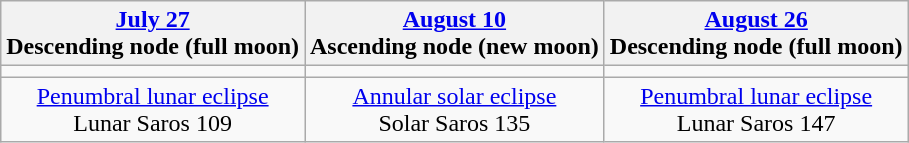<table class="wikitable">
<tr>
<th><a href='#'>July 27</a><br>Descending node (full moon)<br></th>
<th><a href='#'>August 10</a><br>Ascending node (new moon)<br></th>
<th><a href='#'>August 26</a><br>Descending node (full moon)<br></th>
</tr>
<tr>
<td></td>
<td></td>
<td></td>
</tr>
<tr align=center>
<td><a href='#'>Penumbral lunar eclipse</a><br>Lunar Saros 109</td>
<td><a href='#'>Annular solar eclipse</a><br>Solar Saros 135</td>
<td><a href='#'>Penumbral lunar eclipse</a><br>Lunar Saros 147</td>
</tr>
</table>
